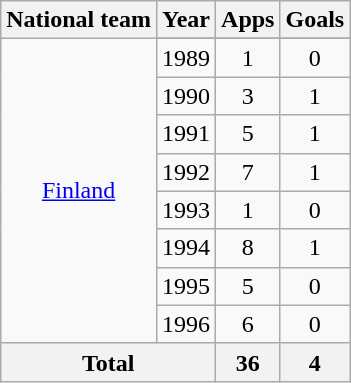<table class="wikitable" style="text-align:center">
<tr>
<th>National team</th>
<th>Year</th>
<th>Apps</th>
<th>Goals</th>
</tr>
<tr>
<td rowspan="9"><a href='#'>Finland</a></td>
</tr>
<tr>
<td>1989</td>
<td>1</td>
<td>0</td>
</tr>
<tr>
<td>1990</td>
<td>3</td>
<td>1</td>
</tr>
<tr>
<td>1991</td>
<td>5</td>
<td>1</td>
</tr>
<tr>
<td>1992</td>
<td>7</td>
<td>1</td>
</tr>
<tr>
<td>1993</td>
<td>1</td>
<td>0</td>
</tr>
<tr>
<td>1994</td>
<td>8</td>
<td>1</td>
</tr>
<tr>
<td>1995</td>
<td>5</td>
<td>0</td>
</tr>
<tr>
<td>1996</td>
<td>6</td>
<td>0</td>
</tr>
<tr>
<th colspan="2">Total</th>
<th>36</th>
<th>4</th>
</tr>
</table>
